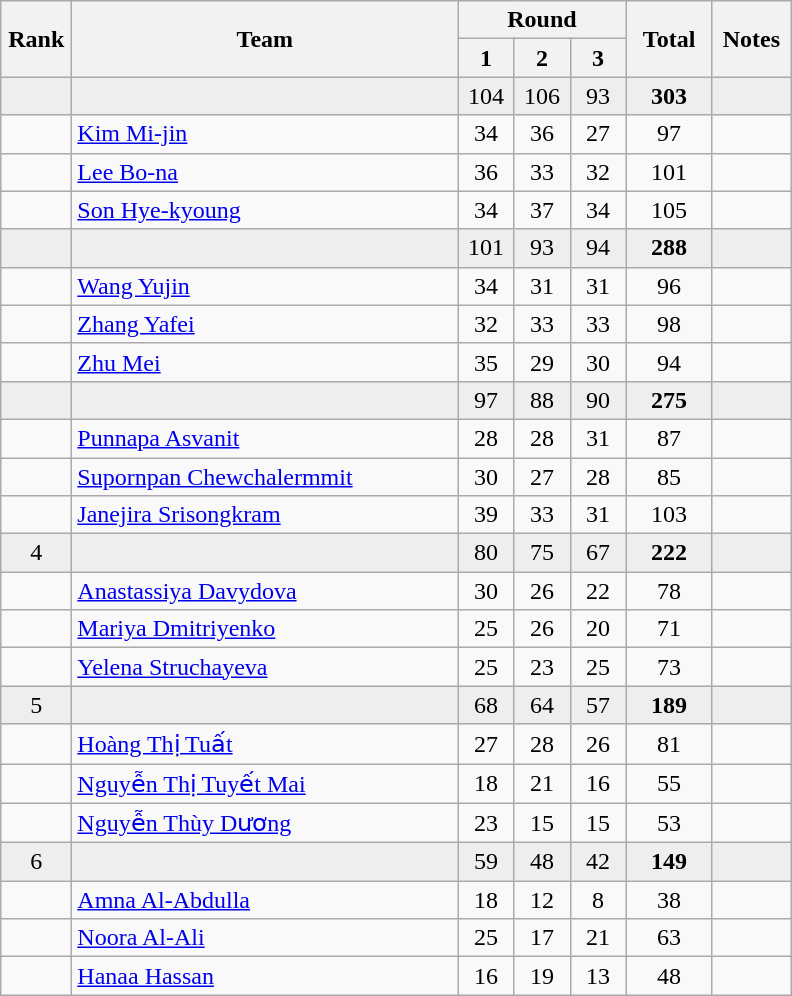<table class="wikitable" style="text-align:center">
<tr>
<th rowspan=2 width=40>Rank</th>
<th rowspan=2 width=250>Team</th>
<th colspan=3>Round</th>
<th rowspan=2 width=50>Total</th>
<th rowspan=2 width=45>Notes</th>
</tr>
<tr>
<th width=30>1</th>
<th width=30>2</th>
<th width=30>3</th>
</tr>
<tr bgcolor=eeeeee>
<td></td>
<td align=left></td>
<td>104</td>
<td>106</td>
<td>93</td>
<td><strong>303</strong></td>
<td></td>
</tr>
<tr>
<td></td>
<td align=left><a href='#'>Kim Mi-jin</a></td>
<td>34</td>
<td>36</td>
<td>27</td>
<td>97</td>
<td></td>
</tr>
<tr>
<td></td>
<td align=left><a href='#'>Lee Bo-na</a></td>
<td>36</td>
<td>33</td>
<td>32</td>
<td>101</td>
<td></td>
</tr>
<tr>
<td></td>
<td align=left><a href='#'>Son Hye-kyoung</a></td>
<td>34</td>
<td>37</td>
<td>34</td>
<td>105</td>
<td></td>
</tr>
<tr bgcolor=eeeeee>
<td></td>
<td align=left></td>
<td>101</td>
<td>93</td>
<td>94</td>
<td><strong>288</strong></td>
<td></td>
</tr>
<tr>
<td></td>
<td align=left><a href='#'>Wang Yujin</a></td>
<td>34</td>
<td>31</td>
<td>31</td>
<td>96</td>
<td></td>
</tr>
<tr>
<td></td>
<td align=left><a href='#'>Zhang Yafei</a></td>
<td>32</td>
<td>33</td>
<td>33</td>
<td>98</td>
<td></td>
</tr>
<tr>
<td></td>
<td align=left><a href='#'>Zhu Mei</a></td>
<td>35</td>
<td>29</td>
<td>30</td>
<td>94</td>
<td></td>
</tr>
<tr bgcolor=eeeeee>
<td></td>
<td align=left></td>
<td>97</td>
<td>88</td>
<td>90</td>
<td><strong>275</strong></td>
<td></td>
</tr>
<tr>
<td></td>
<td align=left><a href='#'>Punnapa Asvanit</a></td>
<td>28</td>
<td>28</td>
<td>31</td>
<td>87</td>
<td></td>
</tr>
<tr>
<td></td>
<td align=left><a href='#'>Supornpan Chewchalermmit</a></td>
<td>30</td>
<td>27</td>
<td>28</td>
<td>85</td>
<td></td>
</tr>
<tr>
<td></td>
<td align=left><a href='#'>Janejira Srisongkram</a></td>
<td>39</td>
<td>33</td>
<td>31</td>
<td>103</td>
<td></td>
</tr>
<tr bgcolor=eeeeee>
<td>4</td>
<td align=left></td>
<td>80</td>
<td>75</td>
<td>67</td>
<td><strong>222</strong></td>
<td></td>
</tr>
<tr>
<td></td>
<td align=left><a href='#'>Anastassiya Davydova</a></td>
<td>30</td>
<td>26</td>
<td>22</td>
<td>78</td>
<td></td>
</tr>
<tr>
<td></td>
<td align=left><a href='#'>Mariya Dmitriyenko</a></td>
<td>25</td>
<td>26</td>
<td>20</td>
<td>71</td>
<td></td>
</tr>
<tr>
<td></td>
<td align=left><a href='#'>Yelena Struchayeva</a></td>
<td>25</td>
<td>23</td>
<td>25</td>
<td>73</td>
<td></td>
</tr>
<tr bgcolor=eeeeee>
<td>5</td>
<td align=left></td>
<td>68</td>
<td>64</td>
<td>57</td>
<td><strong>189</strong></td>
<td></td>
</tr>
<tr>
<td></td>
<td align=left><a href='#'>Hoàng Thị Tuất</a></td>
<td>27</td>
<td>28</td>
<td>26</td>
<td>81</td>
<td></td>
</tr>
<tr>
<td></td>
<td align=left><a href='#'>Nguyễn Thị Tuyết Mai</a></td>
<td>18</td>
<td>21</td>
<td>16</td>
<td>55</td>
<td></td>
</tr>
<tr>
<td></td>
<td align=left><a href='#'>Nguyễn Thùy Dương</a></td>
<td>23</td>
<td>15</td>
<td>15</td>
<td>53</td>
<td></td>
</tr>
<tr bgcolor=eeeeee>
<td>6</td>
<td align=left></td>
<td>59</td>
<td>48</td>
<td>42</td>
<td><strong>149</strong></td>
<td></td>
</tr>
<tr>
<td></td>
<td align=left><a href='#'>Amna Al-Abdulla</a></td>
<td>18</td>
<td>12</td>
<td>8</td>
<td>38</td>
<td></td>
</tr>
<tr>
<td></td>
<td align=left><a href='#'>Noora Al-Ali</a></td>
<td>25</td>
<td>17</td>
<td>21</td>
<td>63</td>
<td></td>
</tr>
<tr>
<td></td>
<td align=left><a href='#'>Hanaa Hassan</a></td>
<td>16</td>
<td>19</td>
<td>13</td>
<td>48</td>
<td></td>
</tr>
</table>
